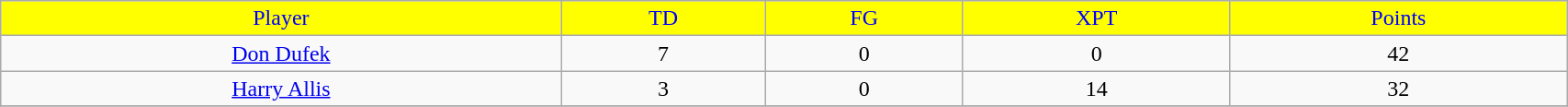<table class="wikitable" width="90%">
<tr align="center"  style="background:yellow;color:blue;">
<td>Player</td>
<td>TD</td>
<td>FG</td>
<td>XPT</td>
<td>Points</td>
</tr>
<tr align="center" bgcolor="">
<td><a href='#'>Don Dufek</a></td>
<td>7</td>
<td>0</td>
<td>0</td>
<td>42</td>
</tr>
<tr align="center" bgcolor="">
<td><a href='#'>Harry Allis</a></td>
<td>3</td>
<td>0</td>
<td>14</td>
<td>32</td>
</tr>
<tr>
</tr>
</table>
